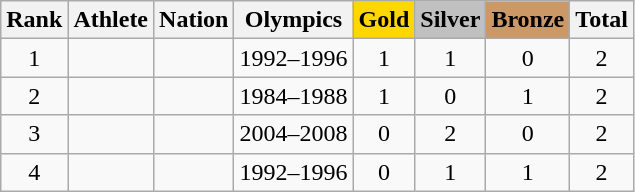<table class="wikitable sortable" style="text-align:center">
<tr>
<th>Rank</th>
<th>Athlete</th>
<th>Nation</th>
<th>Olympics</th>
<th style="background-color:gold">Gold</th>
<th style="background-color:silver">Silver</th>
<th style="background-color:#cc9966">Bronze</th>
<th>Total</th>
</tr>
<tr>
<td>1</td>
<td align=left></td>
<td align=left><br></td>
<td>1992–1996</td>
<td>1</td>
<td>1</td>
<td>0</td>
<td>2</td>
</tr>
<tr>
<td>2</td>
<td align=left></td>
<td align=left></td>
<td>1984–1988</td>
<td>1</td>
<td>0</td>
<td>1</td>
<td>2</td>
</tr>
<tr>
<td>3</td>
<td align=left></td>
<td align=left></td>
<td>2004–2008</td>
<td>0</td>
<td>2</td>
<td>0</td>
<td>2</td>
</tr>
<tr>
<td>4</td>
<td align=left></td>
<td align=left></td>
<td>1992–1996</td>
<td>0</td>
<td>1</td>
<td>1</td>
<td>2</td>
</tr>
</table>
